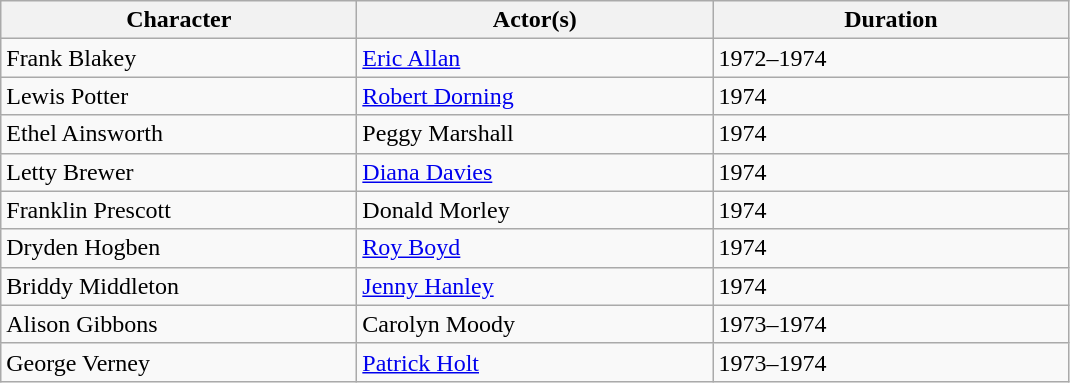<table class="wikitable">
<tr>
<th scope="col" width="230">Character</th>
<th scope="col" width="230">Actor(s)</th>
<th scope="col" width="230">Duration</th>
</tr>
<tr>
<td>Frank Blakey</td>
<td><a href='#'>Eric Allan</a></td>
<td>1972–1974</td>
</tr>
<tr>
<td>Lewis Potter</td>
<td><a href='#'>Robert Dorning</a></td>
<td>1974</td>
</tr>
<tr>
<td>Ethel Ainsworth</td>
<td>Peggy Marshall</td>
<td>1974</td>
</tr>
<tr>
<td>Letty Brewer</td>
<td><a href='#'>Diana Davies</a></td>
<td>1974</td>
</tr>
<tr>
<td>Franklin Prescott</td>
<td>Donald Morley</td>
<td>1974</td>
</tr>
<tr>
<td>Dryden Hogben</td>
<td><a href='#'>Roy Boyd</a></td>
<td>1974</td>
</tr>
<tr>
<td>Briddy Middleton</td>
<td><a href='#'>Jenny Hanley</a></td>
<td>1974</td>
</tr>
<tr>
<td>Alison Gibbons</td>
<td>Carolyn Moody</td>
<td>1973–1974</td>
</tr>
<tr>
<td>George Verney</td>
<td><a href='#'>Patrick Holt</a></td>
<td>1973–1974</td>
</tr>
</table>
